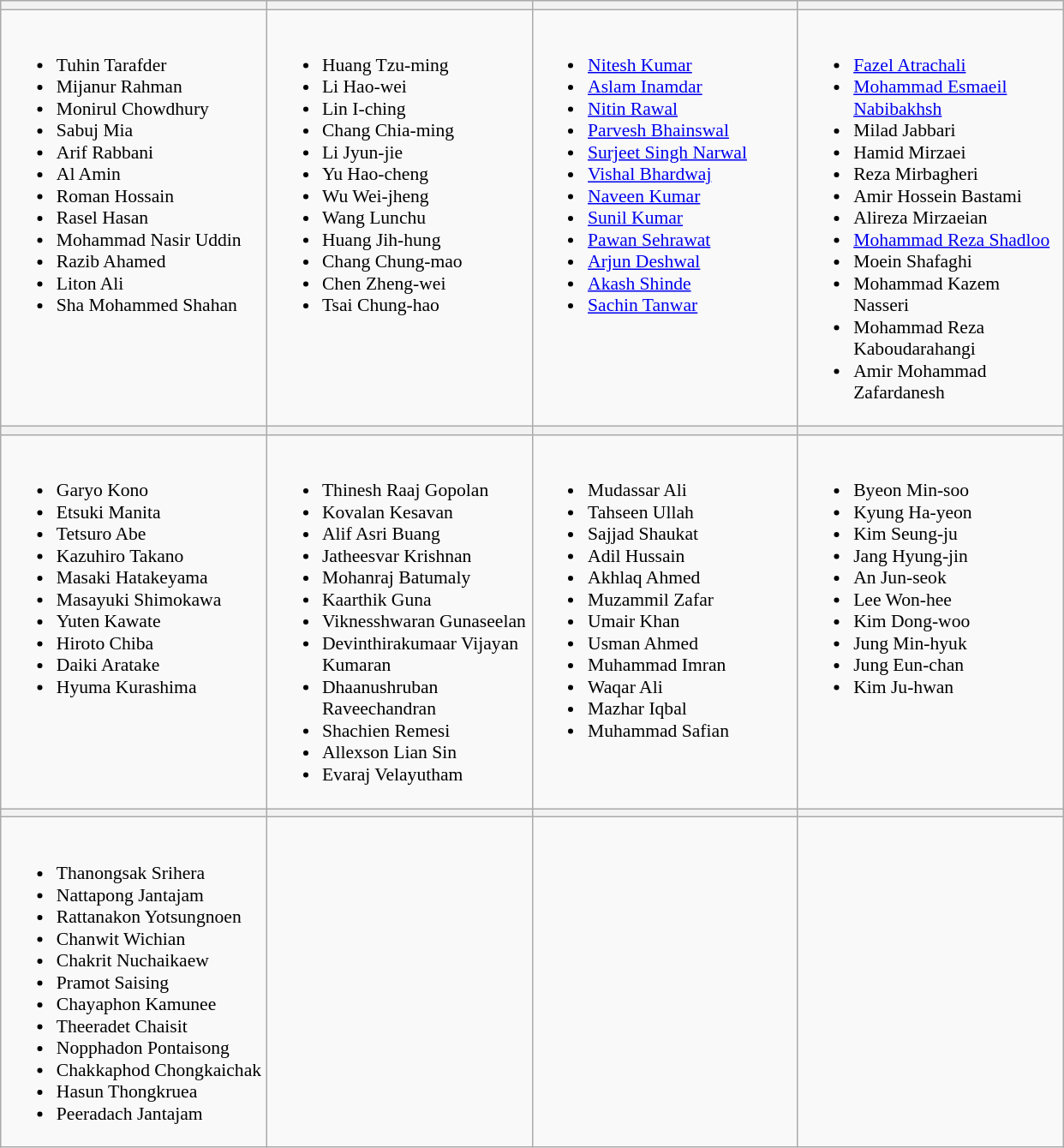<table class="wikitable" style="font-size:90%">
<tr>
<th width=200></th>
<th width=200></th>
<th width=200></th>
<th width=200></th>
</tr>
<tr>
<td valign=top><br><ul><li>Tuhin Tarafder</li><li>Mijanur Rahman</li><li>Monirul Chowdhury</li><li>Sabuj Mia</li><li>Arif Rabbani</li><li>Al Amin</li><li>Roman Hossain</li><li>Rasel Hasan</li><li>Mohammad Nasir Uddin</li><li>Razib Ahamed</li><li>Liton Ali</li><li>Sha Mohammed Shahan</li></ul></td>
<td valign=top><br><ul><li>Huang Tzu-ming</li><li>Li Hao-wei</li><li>Lin I-ching</li><li>Chang Chia-ming</li><li>Li Jyun-jie</li><li>Yu Hao-cheng</li><li>Wu Wei-jheng</li><li>Wang Lunchu</li><li>Huang Jih-hung</li><li>Chang Chung-mao</li><li>Chen Zheng-wei</li><li>Tsai Chung-hao</li></ul></td>
<td valign=top><br><ul><li><a href='#'>Nitesh Kumar</a></li><li><a href='#'>Aslam Inamdar</a></li><li><a href='#'>Nitin Rawal</a></li><li><a href='#'>Parvesh Bhainswal</a></li><li><a href='#'>Surjeet Singh Narwal</a></li><li><a href='#'>Vishal Bhardwaj</a></li><li><a href='#'>Naveen Kumar</a></li><li><a href='#'>Sunil Kumar</a></li><li><a href='#'>Pawan Sehrawat</a></li><li><a href='#'>Arjun Deshwal</a></li><li><a href='#'>Akash Shinde</a></li><li><a href='#'>Sachin Tanwar</a></li></ul></td>
<td valign=top><br><ul><li><a href='#'>Fazel Atrachali</a></li><li><a href='#'>Mohammad Esmaeil Nabibakhsh</a></li><li>Milad Jabbari</li><li>Hamid Mirzaei</li><li>Reza Mirbagheri</li><li>Amir Hossein Bastami</li><li>Alireza Mirzaeian</li><li><a href='#'>Mohammad Reza Shadloo</a></li><li>Moein Shafaghi</li><li>Mohammad Kazem Nasseri</li><li>Mohammad Reza Kaboudarahangi</li><li>Amir Mohammad Zafardanesh</li></ul></td>
</tr>
<tr>
<th></th>
<th></th>
<th></th>
<th></th>
</tr>
<tr>
<td valign=top><br><ul><li>Garyo Kono</li><li>Etsuki Manita</li><li>Tetsuro Abe</li><li>Kazuhiro Takano</li><li>Masaki Hatakeyama</li><li>Masayuki Shimokawa</li><li>Yuten Kawate</li><li>Hiroto Chiba</li><li>Daiki Aratake</li><li>Hyuma Kurashima</li></ul></td>
<td valign=top><br><ul><li>Thinesh Raaj Gopolan</li><li>Kovalan Kesavan</li><li>Alif Asri Buang</li><li>Jatheesvar Krishnan</li><li>Mohanraj Batumaly</li><li>Kaarthik Guna</li><li>Viknesshwaran Gunaseelan</li><li>Devinthirakumaar Vijayan Kumaran</li><li>Dhaanushruban Raveechandran</li><li>Shachien Remesi</li><li>Allexson Lian Sin</li><li>Evaraj Velayutham</li></ul></td>
<td valign=top><br><ul><li>Mudassar Ali</li><li>Tahseen Ullah</li><li>Sajjad Shaukat</li><li>Adil Hussain</li><li>Akhlaq Ahmed</li><li>Muzammil Zafar</li><li>Umair Khan</li><li>Usman Ahmed</li><li>Muhammad Imran</li><li>Waqar Ali</li><li>Mazhar Iqbal</li><li>Muhammad Safian</li></ul></td>
<td valign=top><br><ul><li>Byeon Min-soo</li><li>Kyung Ha-yeon</li><li>Kim Seung-ju</li><li>Jang Hyung-jin</li><li>An Jun-seok</li><li>Lee Won-hee</li><li>Kim Dong-woo</li><li>Jung Min-hyuk</li><li>Jung Eun-chan</li><li>Kim Ju-hwan</li></ul></td>
</tr>
<tr>
<th></th>
<th></th>
<th></th>
<th></th>
</tr>
<tr>
<td valign=top><br><ul><li>Thanongsak Srihera</li><li>Nattapong Jantajam</li><li>Rattanakon Yotsungnoen</li><li>Chanwit Wichian</li><li>Chakrit Nuchaikaew</li><li>Pramot Saising</li><li>Chayaphon Kamunee</li><li>Theeradet Chaisit</li><li>Nopphadon Pontaisong</li><li>Chakkaphod Chongkaichak</li><li>Hasun Thongkruea</li><li>Peeradach Jantajam</li></ul></td>
<td valign=top></td>
<td valign=top></td>
<td valign=top></td>
</tr>
</table>
